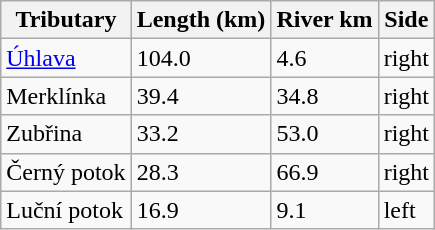<table class="wikitable">
<tr>
<th>Tributary</th>
<th>Length (km)</th>
<th>River km</th>
<th>Side</th>
</tr>
<tr>
<td><a href='#'>Úhlava</a></td>
<td>104.0</td>
<td>4.6</td>
<td>right</td>
</tr>
<tr>
<td>Merklínka</td>
<td>39.4</td>
<td>34.8</td>
<td>right</td>
</tr>
<tr>
<td>Zubřina</td>
<td>33.2</td>
<td>53.0</td>
<td>right</td>
</tr>
<tr>
<td>Černý potok</td>
<td>28.3</td>
<td>66.9</td>
<td>right</td>
</tr>
<tr>
<td>Luční potok</td>
<td>16.9</td>
<td>9.1</td>
<td>left</td>
</tr>
</table>
